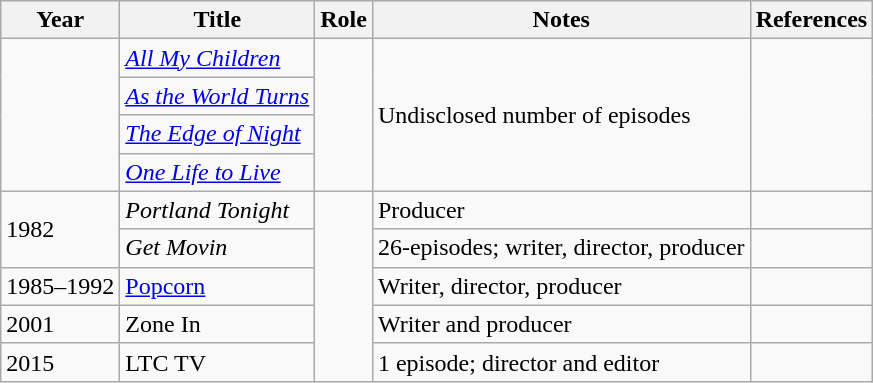<table class="wikitable sortable">
<tr>
<th>Year</th>
<th>Title</th>
<th class="unsortable">Role</th>
<th>Notes</th>
<th>References</th>
</tr>
<tr>
<td rowspan=4></td>
<td><em><a href='#'>All My Children</a></em></td>
<td rowspan=4></td>
<td rowspan=4>Undisclosed number of episodes</td>
<td rowspan=4></td>
</tr>
<tr>
<td><em><a href='#'>As the World Turns</a></em></td>
</tr>
<tr>
<td><em><a href='#'>The Edge of Night</a></em></td>
</tr>
<tr>
<td><em><a href='#'>One Life to Live</a></em></td>
</tr>
<tr>
<td rowspan=2>1982</td>
<td><em>Portland Tonight</em></td>
<td rowspan=5></td>
<td>Producer</td>
<td></td>
</tr>
<tr>
<td><em>Get Movin<strong></td>
<td>26-episodes; writer, director, producer</td>
<td></td>
</tr>
<tr>
<td>1985–1992</td>
<td></em><a href='#'>Popcorn</a><em></td>
<td>Writer, director, producer</td>
<td></td>
</tr>
<tr>
<td>2001</td>
<td></em>Zone In<em></td>
<td>Writer and producer</td>
<td></td>
</tr>
<tr>
<td>2015</td>
<td></em>LTC TV<em></td>
<td>1 episode; director and editor</td>
<td></td>
</tr>
</table>
